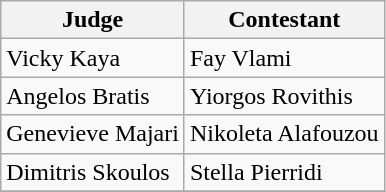<table class="wikitable">
<tr>
<th>Judge</th>
<th>Contestant</th>
</tr>
<tr>
<td>Vicky Kaya</td>
<td>Fay Vlami</td>
</tr>
<tr>
<td>Angelos Bratis</td>
<td>Yiorgos Rovithis</td>
</tr>
<tr>
<td>Genevieve Majari</td>
<td>Nikoleta Alafouzou</td>
</tr>
<tr>
<td>Dimitris Skoulos</td>
<td>Stella Pierridi</td>
</tr>
<tr>
</tr>
</table>
